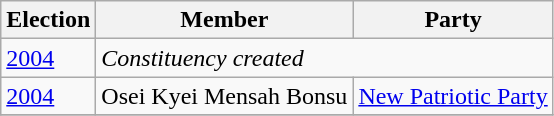<table class="wikitable">
<tr>
<th>Election</th>
<th>Member</th>
<th>Party</th>
</tr>
<tr>
<td><a href='#'>2004</a></td>
<td colspan="2"><em>Constituency created</em></td>
</tr>
<tr>
<td><a href='#'>2004</a></td>
<td>Osei Kyei Mensah Bonsu</td>
<td><a href='#'>New Patriotic Party</a></td>
</tr>
<tr>
</tr>
</table>
